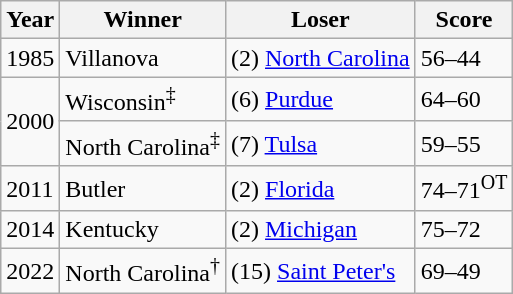<table class="wikitable">
<tr>
<th>Year</th>
<th>Winner</th>
<th>Loser</th>
<th>Score</th>
</tr>
<tr>
<td>1985</td>
<td>Villanova</td>
<td>(2) <a href='#'>North Carolina</a></td>
<td>56–44</td>
</tr>
<tr>
<td rowspan="2">2000</td>
<td>Wisconsin<sup>‡</sup></td>
<td>(6) <a href='#'>Purdue</a></td>
<td>64–60</td>
</tr>
<tr>
<td>North Carolina<sup>‡</sup></td>
<td>(7) <a href='#'>Tulsa</a></td>
<td>59–55</td>
</tr>
<tr>
<td>2011</td>
<td>Butler</td>
<td>(2) <a href='#'>Florida</a></td>
<td>74–71<sup>OT</sup></td>
</tr>
<tr>
<td>2014</td>
<td>Kentucky</td>
<td>(2) <a href='#'>Michigan</a></td>
<td>75–72</td>
</tr>
<tr>
<td>2022</td>
<td>North Carolina<sup>†</sup></td>
<td>(15) <a href='#'>Saint Peter's</a></td>
<td>69–49</td>
</tr>
</table>
